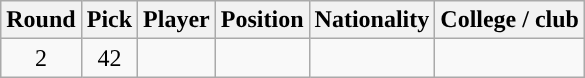<table class="wikitable sortable sortable">
<tr>
<th>Round</th>
<th>Pick</th>
<th>Player</th>
<th>Position</th>
<th>Nationality</th>
<th>College / club</th>
</tr>
<tr style="text-align: center">
<td>2</td>
<td>42</td>
<td></td>
<td></td>
<td></td>
<td></td>
</tr>
</table>
